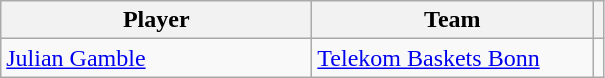<table class="wikitable sortable">
<tr>
<th style="width:200px;">Player</th>
<th style="width:180px;">Team</th>
<th></th>
</tr>
<tr>
<td> <a href='#'>Julian Gamble</a></td>
<td> <a href='#'>Telekom Baskets Bonn</a></td>
<td style="text-align:center;"></td>
</tr>
</table>
